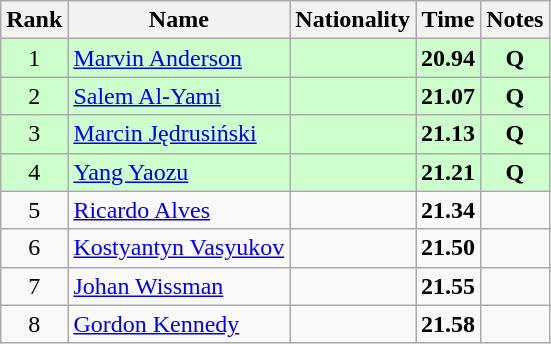<table class="wikitable sortable" style="text-align:center">
<tr>
<th>Rank</th>
<th>Name</th>
<th>Nationality</th>
<th>Time</th>
<th>Notes</th>
</tr>
<tr bgcolor=ccffcc>
<td>1</td>
<td align=left><a href='#'>Marvin Anderson</a></td>
<td align=left></td>
<td><strong>20.94</strong></td>
<td><strong>Q</strong></td>
</tr>
<tr bgcolor=ccffcc>
<td>2</td>
<td align=left><a href='#'>Salem Al-Yami</a></td>
<td align=left></td>
<td><strong>21.07</strong></td>
<td><strong>Q</strong></td>
</tr>
<tr bgcolor=ccffcc>
<td>3</td>
<td align=left><a href='#'>Marcin Jędrusiński</a></td>
<td align=left></td>
<td><strong>21.13</strong></td>
<td><strong>Q</strong></td>
</tr>
<tr bgcolor=ccffcc>
<td>4</td>
<td align=left><a href='#'>Yang Yaozu</a></td>
<td align=left></td>
<td><strong>21.21</strong></td>
<td><strong>Q</strong></td>
</tr>
<tr>
<td>5</td>
<td align=left><a href='#'>Ricardo Alves</a></td>
<td align=left></td>
<td><strong>21.34</strong></td>
<td></td>
</tr>
<tr>
<td>6</td>
<td align=left><a href='#'>Kostyantyn Vasyukov</a></td>
<td align=left></td>
<td><strong>21.50</strong></td>
<td></td>
</tr>
<tr>
<td>7</td>
<td align=left><a href='#'>Johan Wissman</a></td>
<td align=left></td>
<td><strong>21.55</strong></td>
<td></td>
</tr>
<tr>
<td>8</td>
<td align=left><a href='#'>Gordon Kennedy</a></td>
<td align=left></td>
<td><strong>21.58</strong></td>
<td></td>
</tr>
</table>
